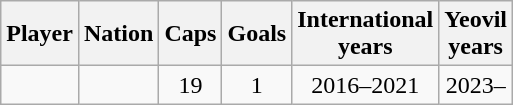<table class="wikitable sortable" style="text-align:center">
<tr>
<th>Player</th>
<th>Nation</th>
<th>Caps</th>
<th>Goals</th>
<th>International<br>years</th>
<th>Yeovil<br>years</th>
</tr>
<tr>
<td align="left"></td>
<td align="left"></td>
<td>19</td>
<td>1</td>
<td>2016–2021</td>
<td>2023–</td>
</tr>
</table>
